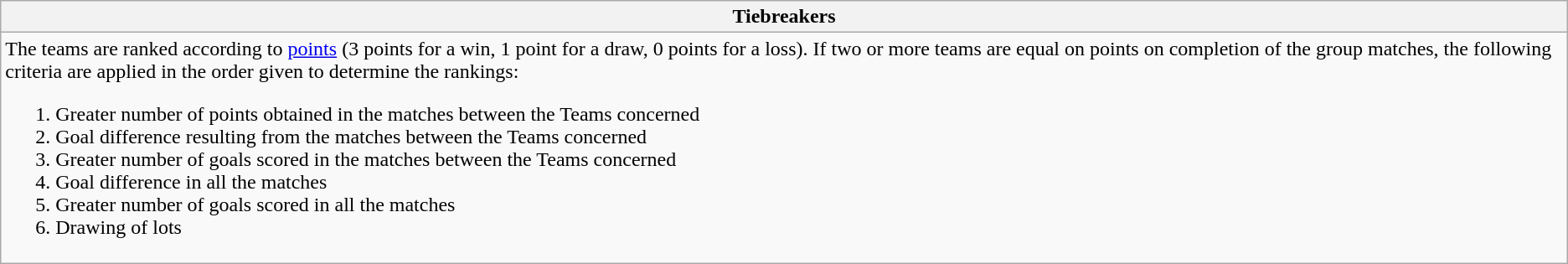<table class="wikitable collapsible collapsed">
<tr>
<th>Tiebreakers</th>
</tr>
<tr>
<td>The teams are ranked according to <a href='#'>points</a> (3 points for a win, 1 point for a draw, 0 points for a loss). If two or more teams are equal on points on completion of the group matches, the following criteria are applied in the order given to determine the rankings:<br><ol><li>Greater number of points obtained in the matches between the Teams concerned</li><li>Goal difference resulting from the matches between the Teams concerned</li><li>Greater number of goals scored in the matches between the Teams concerned</li><li>Goal difference in all the matches</li><li>Greater number of goals scored in all the matches</li><li>Drawing of lots</li></ol></td>
</tr>
</table>
